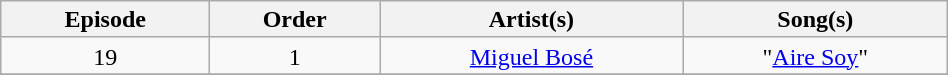<table class="wikitable" style="text-align:center; line-height:17px; width:50%;">
<tr>
<th>Episode</th>
<th>Order</th>
<th>Artist(s)</th>
<th>Song(s)</th>
</tr>
<tr>
<td>19</td>
<td>1</td>
<td><a href='#'>Miguel Bosé</a></td>
<td>"<a href='#'>Aire Soy</a>"</td>
</tr>
<tr>
</tr>
</table>
